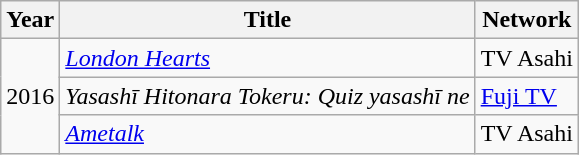<table class="wikitable">
<tr>
<th>Year</th>
<th>Title</th>
<th>Network</th>
</tr>
<tr>
<td rowspan="3">2016</td>
<td><em><a href='#'>London Hearts</a></em></td>
<td>TV Asahi</td>
</tr>
<tr>
<td><em>Yasashī Hitonara Tokeru: Quiz yasashī ne</em></td>
<td><a href='#'>Fuji TV</a></td>
</tr>
<tr>
<td><em><a href='#'>Ametalk</a></em></td>
<td>TV Asahi</td>
</tr>
</table>
